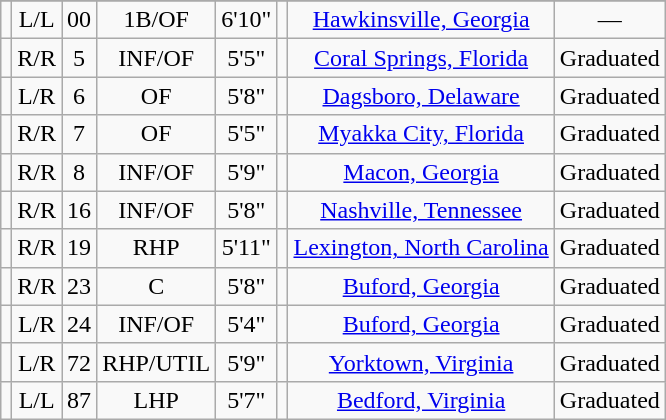<table class="wikitable sortable" border="1" style="text-align: center;">
<tr>
</tr>
<tr>
<td></td>
<td>L/L</td>
<td>00</td>
<td>1B/OF</td>
<td>6'10"</td>
<td></td>
<td><a href='#'>Hawkinsville, Georgia</a></td>
<td>—</td>
</tr>
<tr>
<td></td>
<td>R/R</td>
<td>5</td>
<td>INF/OF</td>
<td>5'5"</td>
<td></td>
<td><a href='#'>Coral Springs, Florida</a></td>
<td>Graduated</td>
</tr>
<tr>
<td></td>
<td>L/R</td>
<td>6</td>
<td>OF</td>
<td>5'8"</td>
<td></td>
<td><a href='#'>Dagsboro, Delaware</a></td>
<td>Graduated</td>
</tr>
<tr>
<td></td>
<td>R/R</td>
<td>7</td>
<td>OF</td>
<td>5'5"</td>
<td></td>
<td><a href='#'>Myakka City, Florida</a></td>
<td>Graduated</td>
</tr>
<tr>
<td></td>
<td>R/R</td>
<td>8</td>
<td>INF/OF</td>
<td>5'9"</td>
<td></td>
<td><a href='#'>Macon, Georgia</a></td>
<td>Graduated</td>
</tr>
<tr>
<td></td>
<td>R/R</td>
<td>16</td>
<td>INF/OF</td>
<td>5'8"</td>
<td></td>
<td><a href='#'>Nashville, Tennessee</a></td>
<td>Graduated</td>
</tr>
<tr>
<td></td>
<td>R/R</td>
<td>19</td>
<td>RHP</td>
<td>5'11"</td>
<td></td>
<td><a href='#'>Lexington, North Carolina</a></td>
<td>Graduated</td>
</tr>
<tr>
<td></td>
<td>R/R</td>
<td>23</td>
<td>C</td>
<td>5'8"</td>
<td></td>
<td><a href='#'>Buford, Georgia</a></td>
<td>Graduated</td>
</tr>
<tr>
<td></td>
<td>L/R</td>
<td>24</td>
<td>INF/OF</td>
<td>5'4"</td>
<td></td>
<td><a href='#'>Buford, Georgia</a></td>
<td>Graduated</td>
</tr>
<tr>
<td></td>
<td>L/R</td>
<td>72</td>
<td>RHP/UTIL</td>
<td>5'9"</td>
<td></td>
<td><a href='#'>Yorktown, Virginia</a></td>
<td>Graduated</td>
</tr>
<tr>
<td></td>
<td>L/L</td>
<td>87</td>
<td>LHP</td>
<td>5'7"</td>
<td></td>
<td><a href='#'>Bedford, Virginia</a></td>
<td>Graduated</td>
</tr>
</table>
